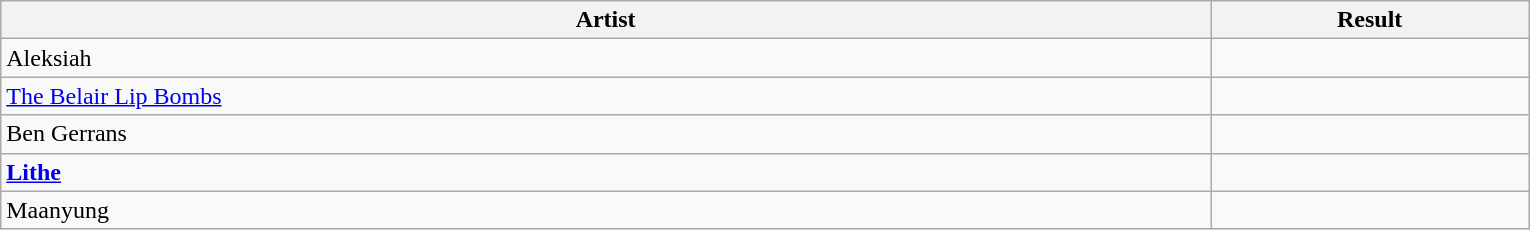<table class="wikitable">
<tr>
<th width="19%">Artist</th>
<th width="5%">Result</th>
</tr>
<tr>
<td>Aleksiah</td>
<td></td>
</tr>
<tr>
<td><a href='#'>The Belair Lip Bombs</a></td>
<td></td>
</tr>
<tr>
<td>Ben Gerrans</td>
<td></td>
</tr>
<tr>
<td><strong><a href='#'>Lithe</a></strong></td>
<td></td>
</tr>
<tr>
<td>Maanyung</td>
<td></td>
</tr>
</table>
